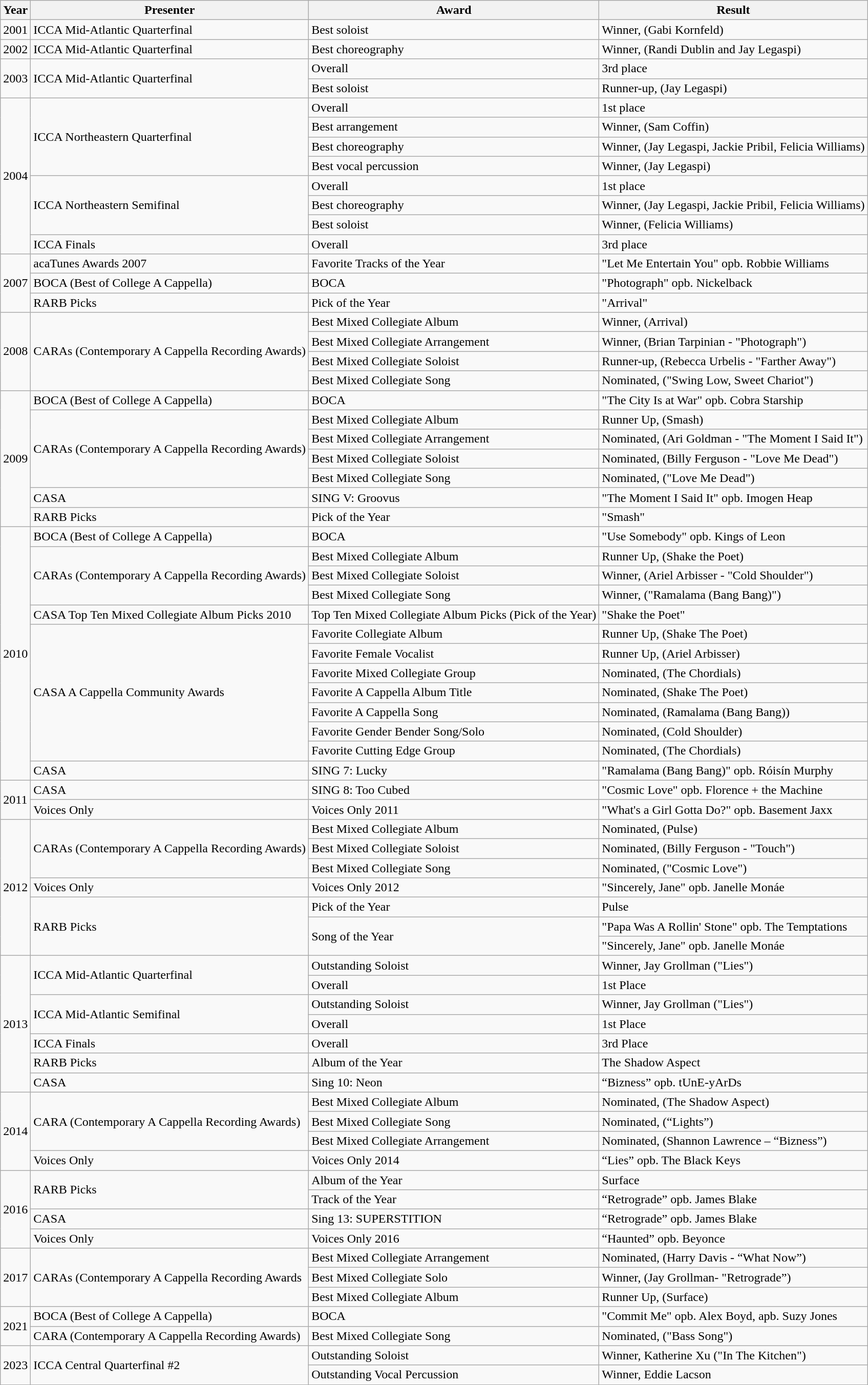<table class="wikitable">
<tr>
<th>Year</th>
<th>Presenter</th>
<th>Award</th>
<th>Result</th>
</tr>
<tr>
<td>2001</td>
<td>ICCA Mid-Atlantic Quarterfinal</td>
<td>Best soloist</td>
<td>Winner, (Gabi Kornfeld)</td>
</tr>
<tr>
<td>2002</td>
<td>ICCA Mid-Atlantic Quarterfinal</td>
<td>Best choreography</td>
<td>Winner, (Randi Dublin and Jay Legaspi)</td>
</tr>
<tr>
<td rowspan="2">2003</td>
<td rowspan="2">ICCA Mid-Atlantic Quarterfinal</td>
<td>Overall</td>
<td>3rd place</td>
</tr>
<tr>
<td>Best soloist</td>
<td>Runner-up, (Jay Legaspi)</td>
</tr>
<tr>
<td rowspan="8">2004</td>
<td rowspan="4">ICCA Northeastern Quarterfinal</td>
<td>Overall</td>
<td>1st place</td>
</tr>
<tr>
<td>Best arrangement</td>
<td>Winner, (Sam Coffin)</td>
</tr>
<tr>
<td>Best choreography</td>
<td>Winner, (Jay Legaspi, Jackie Pribil, Felicia Williams)</td>
</tr>
<tr>
<td>Best vocal percussion</td>
<td>Winner, (Jay Legaspi)</td>
</tr>
<tr>
<td rowspan="3">ICCA Northeastern Semifinal</td>
<td>Overall</td>
<td>1st place</td>
</tr>
<tr>
<td>Best choreography</td>
<td>Winner, (Jay Legaspi, Jackie Pribil, Felicia Williams)</td>
</tr>
<tr>
<td>Best soloist</td>
<td>Winner, (Felicia Williams)</td>
</tr>
<tr>
<td>ICCA Finals</td>
<td>Overall</td>
<td>3rd place</td>
</tr>
<tr>
<td rowspan="3">2007</td>
<td>acaTunes Awards 2007</td>
<td>Favorite Tracks of the Year</td>
<td>"Let Me Entertain You" opb. Robbie Williams</td>
</tr>
<tr>
<td>BOCA (Best of College A Cappella)</td>
<td>BOCA</td>
<td>"Photograph" opb. Nickelback</td>
</tr>
<tr>
<td>RARB Picks</td>
<td>Pick of the Year</td>
<td>"Arrival"</td>
</tr>
<tr>
<td rowspan="4">2008</td>
<td rowspan="4">CARAs (Contemporary A Cappella Recording Awards)</td>
<td>Best Mixed Collegiate Album</td>
<td>Winner, (Arrival)</td>
</tr>
<tr>
<td>Best Mixed Collegiate Arrangement</td>
<td>Winner, (Brian Tarpinian - "Photograph")</td>
</tr>
<tr>
<td>Best Mixed Collegiate Soloist</td>
<td>Runner-up, (Rebecca Urbelis - "Farther Away")</td>
</tr>
<tr>
<td>Best Mixed Collegiate Song</td>
<td>Nominated, ("Swing Low, Sweet Chariot")</td>
</tr>
<tr>
<td rowspan="7">2009</td>
<td>BOCA (Best of College A Cappella)</td>
<td>BOCA</td>
<td>"The City Is at War" opb. Cobra Starship</td>
</tr>
<tr>
<td rowspan="4">CARAs (Contemporary A Cappella Recording Awards)</td>
<td>Best Mixed Collegiate Album</td>
<td>Runner Up, (Smash)</td>
</tr>
<tr>
<td>Best Mixed Collegiate Arrangement</td>
<td>Nominated, (Ari Goldman - "The Moment I Said It")</td>
</tr>
<tr>
<td>Best Mixed Collegiate Soloist</td>
<td>Nominated, (Billy Ferguson - "Love Me Dead")</td>
</tr>
<tr>
<td>Best Mixed Collegiate Song</td>
<td>Nominated, ("Love Me Dead")</td>
</tr>
<tr>
<td rowspan="1">CASA</td>
<td>SING V: Groovus</td>
<td>"The Moment I Said It" opb. Imogen Heap</td>
</tr>
<tr>
<td>RARB Picks</td>
<td>Pick of the Year</td>
<td>"Smash"</td>
</tr>
<tr>
<td rowspan="13">2010</td>
<td>BOCA (Best of College A Cappella)</td>
<td>BOCA</td>
<td>"Use Somebody" opb. Kings of Leon</td>
</tr>
<tr>
<td rowspan="3">CARAs (Contemporary A Cappella Recording Awards)</td>
<td>Best Mixed Collegiate Album</td>
<td>Runner Up, (Shake the Poet)</td>
</tr>
<tr>
<td>Best Mixed Collegiate Soloist</td>
<td>Winner, (Ariel Arbisser - "Cold Shoulder")</td>
</tr>
<tr>
<td>Best Mixed Collegiate Song</td>
<td>Winner, ("Ramalama (Bang Bang)")</td>
</tr>
<tr>
<td>CASA Top Ten Mixed Collegiate Album Picks 2010</td>
<td>Top Ten Mixed Collegiate Album Picks (Pick of the Year)</td>
<td>"Shake the Poet"</td>
</tr>
<tr>
<td rowspan="7">CASA A Cappella Community Awards</td>
<td>Favorite Collegiate Album</td>
<td>Runner Up, (Shake The Poet)</td>
</tr>
<tr>
<td>Favorite Female Vocalist</td>
<td>Runner Up, (Ariel Arbisser)</td>
</tr>
<tr>
<td>Favorite Mixed Collegiate Group</td>
<td>Nominated, (The Chordials)</td>
</tr>
<tr>
<td>Favorite A Cappella Album Title</td>
<td>Nominated, (Shake The Poet)</td>
</tr>
<tr>
<td>Favorite A Cappella Song</td>
<td>Nominated, (Ramalama (Bang Bang))</td>
</tr>
<tr>
<td>Favorite Gender Bender Song/Solo</td>
<td>Nominated, (Cold Shoulder)</td>
</tr>
<tr>
<td>Favorite Cutting Edge Group</td>
<td>Nominated, (The Chordials)</td>
</tr>
<tr>
<td rowspan="1">CASA</td>
<td>SING 7: Lucky</td>
<td>"Ramalama (Bang Bang)" opb. Róisín Murphy</td>
</tr>
<tr>
<td rowspan="2">2011</td>
<td rowspan="1">CASA</td>
<td>SING 8: Too Cubed</td>
<td>"Cosmic Love" opb. Florence + the Machine</td>
</tr>
<tr>
<td rowspan="1">Voices Only</td>
<td>Voices Only 2011</td>
<td>"What's a Girl Gotta Do?" opb. Basement Jaxx</td>
</tr>
<tr>
<td rowspan="7">2012</td>
<td rowspan="3">CARAs (Contemporary A Cappella Recording Awards)</td>
<td>Best Mixed Collegiate Album</td>
<td>Nominated, (Pulse)</td>
</tr>
<tr>
<td>Best Mixed Collegiate Soloist</td>
<td>Nominated, (Billy Ferguson - "Touch")</td>
</tr>
<tr>
<td>Best Mixed Collegiate Song</td>
<td>Nominated, ("Cosmic Love")</td>
</tr>
<tr>
<td rowspan="1">Voices Only</td>
<td>Voices Only 2012</td>
<td>"Sincerely, Jane" opb. Janelle Monáe</td>
</tr>
<tr>
<td rowspan="3">RARB Picks</td>
<td>Pick of the Year</td>
<td>Pulse</td>
</tr>
<tr>
<td rowspan="2">Song of the Year</td>
<td>"Papa Was A Rollin' Stone" opb. The Temptations</td>
</tr>
<tr>
<td>"Sincerely, Jane" opb. Janelle Monáe</td>
</tr>
<tr>
<td rowspan="7">2013</td>
<td rowspan="2">ICCA Mid-Atlantic Quarterfinal</td>
<td>Outstanding Soloist</td>
<td>Winner, Jay Grollman ("Lies")</td>
</tr>
<tr>
<td>Overall</td>
<td>1st Place</td>
</tr>
<tr>
<td rowspan="2">ICCA Mid-Atlantic Semifinal</td>
<td>Outstanding Soloist</td>
<td>Winner, Jay Grollman ("Lies")</td>
</tr>
<tr>
<td>Overall</td>
<td>1st Place</td>
</tr>
<tr>
<td>ICCA Finals</td>
<td>Overall</td>
<td>3rd Place</td>
</tr>
<tr>
<td>RARB Picks</td>
<td>Album of the Year</td>
<td>The Shadow Aspect</td>
</tr>
<tr>
<td>CASA</td>
<td>Sing 10: Neon</td>
<td>“Bizness” opb. tUnE-yArDs</td>
</tr>
<tr>
<td rowspan="4">2014</td>
<td rowspan="3">CARA (Contemporary A Cappella Recording Awards)</td>
<td>Best Mixed Collegiate Album</td>
<td>Nominated, (The Shadow Aspect)</td>
</tr>
<tr>
<td>Best Mixed Collegiate Song</td>
<td>Nominated, (“Lights”)</td>
</tr>
<tr>
<td>Best Mixed Collegiate Arrangement</td>
<td>Nominated, (Shannon Lawrence – “Bizness”)</td>
</tr>
<tr>
<td>Voices Only</td>
<td>Voices Only 2014</td>
<td>“Lies” opb. The Black Keys</td>
</tr>
<tr>
<td rowspan="4">2016</td>
<td rowspan="2">RARB Picks</td>
<td>Album of the Year</td>
<td>Surface</td>
</tr>
<tr>
<td>Track of the Year</td>
<td>“Retrograde” opb. James Blake</td>
</tr>
<tr>
<td>CASA</td>
<td>Sing 13: SUPERSTITION</td>
<td>“Retrograde” opb. James Blake</td>
</tr>
<tr>
<td>Voices Only</td>
<td>Voices Only 2016</td>
<td>“Haunted” opb. Beyonce</td>
</tr>
<tr>
<td rowspan="3">2017</td>
<td rowspan="3">CARAs (Contemporary A Cappella Recording Awards</td>
<td>Best Mixed Collegiate Arrangement</td>
<td>Nominated, (Harry Davis - “What Now”)</td>
</tr>
<tr>
<td>Best Mixed Collegiate Solo</td>
<td>Winner, (Jay Grollman- "Retrograde”)</td>
</tr>
<tr>
<td>Best Mixed Collegiate Album</td>
<td>Runner Up, (Surface)</td>
</tr>
<tr>
<td rowspan="2">2021</td>
<td>BOCA (Best of College A Cappella)</td>
<td>BOCA</td>
<td>"Commit Me" opb. Alex Boyd, apb. Suzy Jones</td>
</tr>
<tr>
<td>CARA (Contemporary A Cappella Recording Awards)</td>
<td>Best Mixed Collegiate Song</td>
<td>Nominated, ("Bass Song")</td>
</tr>
<tr>
<td rowspan="7">2023</td>
<td rowspan="2">ICCA Central Quarterfinal #2</td>
<td>Outstanding Soloist</td>
<td>Winner, Katherine Xu ("In The Kitchen")</td>
</tr>
<tr>
<td>Outstanding Vocal Percussion</td>
<td>Winner, Eddie Lacson</td>
</tr>
</table>
